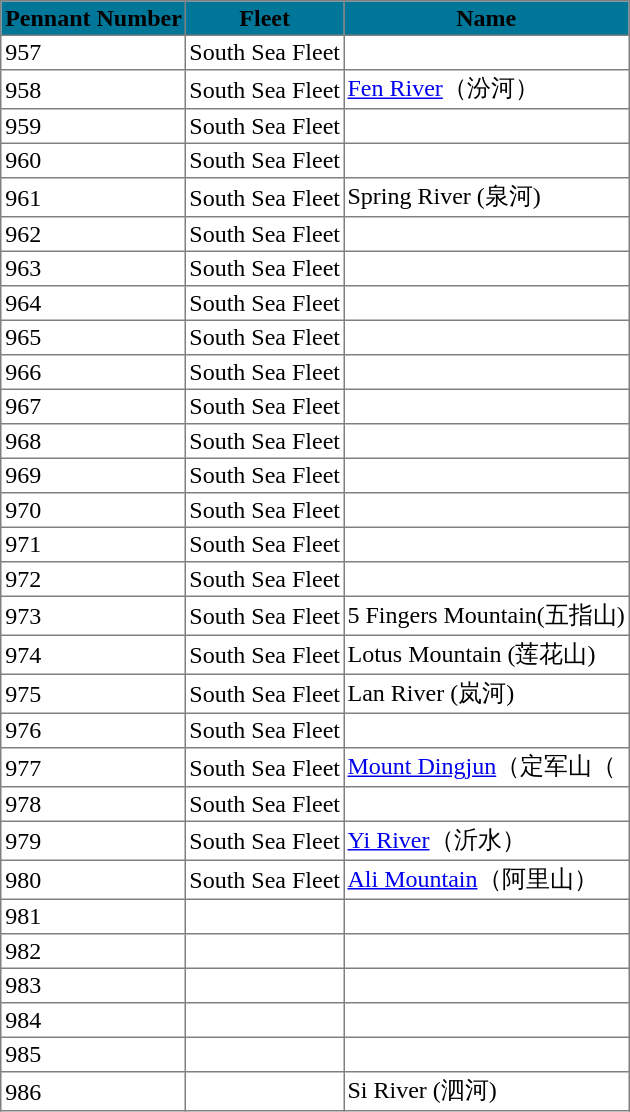<table class="toccolours" border="1" cellspacing="1" cellpadding="2" style="margin:auto; border-collapse:collapse;">
<tr style="background:#079;">
<th><span>Pennant Number</span></th>
<th><span>Fleet</span></th>
<th><span>Name</span></th>
</tr>
<tr>
<td>957</td>
<td>South Sea Fleet</td>
<td></td>
</tr>
<tr>
<td>958</td>
<td>South Sea Fleet</td>
<td><a href='#'>Fen River</a>（汾河）</td>
</tr>
<tr>
<td>959</td>
<td>South Sea Fleet</td>
<td></td>
</tr>
<tr>
<td>960</td>
<td>South Sea Fleet</td>
<td></td>
</tr>
<tr>
<td>961</td>
<td>South Sea Fleet</td>
<td>Spring River (泉河)</td>
</tr>
<tr>
<td>962</td>
<td>South Sea Fleet</td>
<td></td>
</tr>
<tr>
<td>963</td>
<td>South Sea Fleet</td>
<td></td>
</tr>
<tr>
<td>964</td>
<td>South Sea Fleet</td>
<td></td>
</tr>
<tr>
<td>965</td>
<td>South Sea Fleet</td>
<td></td>
</tr>
<tr>
<td>966</td>
<td>South Sea Fleet</td>
<td></td>
</tr>
<tr>
<td>967</td>
<td>South Sea Fleet</td>
<td></td>
</tr>
<tr>
<td>968</td>
<td>South Sea Fleet</td>
<td></td>
</tr>
<tr>
<td>969</td>
<td>South Sea Fleet</td>
<td></td>
</tr>
<tr>
<td>970</td>
<td>South Sea Fleet</td>
<td></td>
</tr>
<tr>
<td>971</td>
<td>South Sea Fleet</td>
<td></td>
</tr>
<tr>
<td>972</td>
<td>South Sea Fleet</td>
<td></td>
</tr>
<tr>
<td>973</td>
<td>South Sea Fleet</td>
<td>5 Fingers Mountain(五指山)</td>
</tr>
<tr>
<td>974</td>
<td>South Sea Fleet</td>
<td>Lotus Mountain (莲花山)</td>
</tr>
<tr>
<td>975</td>
<td>South Sea Fleet</td>
<td>Lan River (岚河)</td>
</tr>
<tr>
<td>976</td>
<td>South Sea Fleet</td>
<td></td>
</tr>
<tr>
<td>977</td>
<td>South Sea Fleet</td>
<td><a href='#'>Mount Dingjun</a>（定军山（</td>
</tr>
<tr>
<td>978</td>
<td>South Sea Fleet</td>
<td></td>
</tr>
<tr>
<td>979</td>
<td>South Sea Fleet</td>
<td><a href='#'>Yi River</a>（沂水）</td>
</tr>
<tr>
<td>980</td>
<td>South Sea Fleet</td>
<td><a href='#'>Ali Mountain</a>（阿里山）</td>
</tr>
<tr>
<td>981</td>
<td></td>
<td></td>
</tr>
<tr>
<td>982</td>
<td></td>
<td></td>
</tr>
<tr>
<td>983</td>
<td></td>
<td></td>
</tr>
<tr>
<td>984</td>
<td></td>
<td></td>
</tr>
<tr>
<td>985</td>
<td></td>
<td></td>
</tr>
<tr>
<td>986</td>
<td></td>
<td>Si River (泗河)</td>
</tr>
</table>
